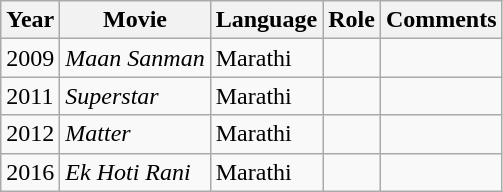<table class="wikitable sortable">
<tr>
<th>Year</th>
<th>Movie</th>
<th>Language</th>
<th>Role</th>
<th>Comments</th>
</tr>
<tr>
<td>2009</td>
<td><em>Maan Sanman</em></td>
<td>Marathi</td>
<td></td>
<td></td>
</tr>
<tr>
<td>2011</td>
<td><em>Superstar</em></td>
<td>Marathi</td>
<td></td>
<td></td>
</tr>
<tr>
<td>2012</td>
<td><em>Matter</em></td>
<td>Marathi</td>
<td></td>
<td></td>
</tr>
<tr>
<td>2016</td>
<td><em>Ek Hoti Rani</em></td>
<td>Marathi</td>
<td></td>
<td></td>
</tr>
</table>
